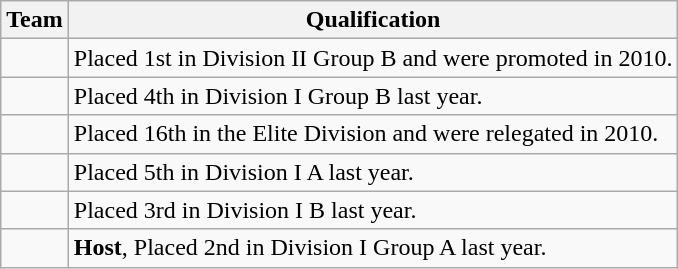<table class="wikitable">
<tr>
<th>Team</th>
<th>Qualification</th>
</tr>
<tr>
<td></td>
<td>Placed 1st in Division II Group B and were promoted in 2010.</td>
</tr>
<tr>
<td></td>
<td>Placed 4th in Division I Group B last year.</td>
</tr>
<tr>
<td></td>
<td>Placed 16th in the Elite Division and were relegated in 2010.</td>
</tr>
<tr>
<td></td>
<td>Placed 5th in Division I A last year.</td>
</tr>
<tr>
<td></td>
<td>Placed 3rd in Division I B last year.</td>
</tr>
<tr>
<td></td>
<td><strong>Host</strong>, Placed 2nd in Division I Group A last year.</td>
</tr>
</table>
